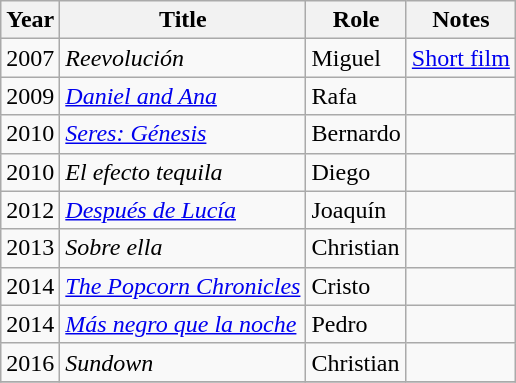<table class="wikitable">
<tr>
<th>Year</th>
<th>Title</th>
<th>Role</th>
<th>Notes</th>
</tr>
<tr>
<td>2007</td>
<td><em>Reevolución</em></td>
<td>Miguel</td>
<td><a href='#'>Short film</a></td>
</tr>
<tr>
<td>2009</td>
<td><em><a href='#'>Daniel and Ana</a></em></td>
<td>Rafa</td>
<td></td>
</tr>
<tr>
<td>2010</td>
<td><em><a href='#'>Seres: Génesis</a></em></td>
<td>Bernardo</td>
<td></td>
</tr>
<tr>
<td>2010</td>
<td><em>El efecto tequila</em></td>
<td>Diego</td>
<td></td>
</tr>
<tr>
<td>2012</td>
<td><em><a href='#'>Después de Lucía</a></em></td>
<td>Joaquín</td>
<td></td>
</tr>
<tr>
<td>2013</td>
<td><em>Sobre ella</em></td>
<td>Christian</td>
<td></td>
</tr>
<tr>
<td>2014</td>
<td><em><a href='#'>The Popcorn Chronicles</a></em></td>
<td>Cristo</td>
<td></td>
</tr>
<tr>
<td>2014</td>
<td><em><a href='#'>Más negro que la noche</a></em></td>
<td>Pedro</td>
<td></td>
</tr>
<tr>
<td>2016</td>
<td><em>Sundown</em></td>
<td>Christian</td>
<td></td>
</tr>
<tr>
</tr>
</table>
